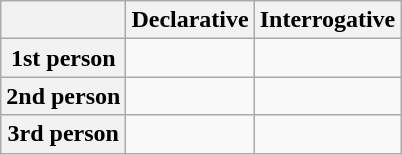<table class="wikitable">
<tr>
<th></th>
<th>Declarative</th>
<th>Interrogative</th>
</tr>
<tr>
<th>1st person</th>
<td></td>
<td></td>
</tr>
<tr>
<th>2nd person</th>
<td></td>
<td></td>
</tr>
<tr>
<th>3rd person</th>
<td></td>
<td></td>
</tr>
</table>
